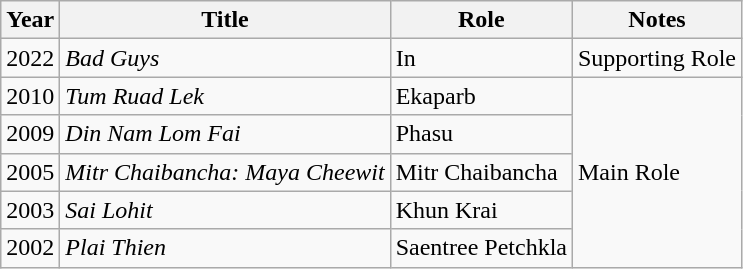<table class="wikitable sortable">
<tr>
<th>Year</th>
<th>Title</th>
<th>Role</th>
<th>Notes</th>
</tr>
<tr>
<td>2022</td>
<td><em>Bad Guys</em></td>
<td>In</td>
<td>Supporting Role</td>
</tr>
<tr>
<td>2010</td>
<td><em>Tum Ruad Lek</em></td>
<td>Ekaparb</td>
<td rowspan="5">Main Role</td>
</tr>
<tr>
<td>2009</td>
<td><em>Din Nam Lom Fai</em></td>
<td>Phasu</td>
</tr>
<tr>
<td>2005</td>
<td><em>Mitr Chaibancha: Maya Cheewit</em></td>
<td>Mitr Chaibancha</td>
</tr>
<tr>
<td>2003</td>
<td><em>Sai Lohit</em></td>
<td>Khun Krai</td>
</tr>
<tr>
<td>2002</td>
<td><em>Plai Thien</em></td>
<td>Saentree Petchkla</td>
</tr>
</table>
